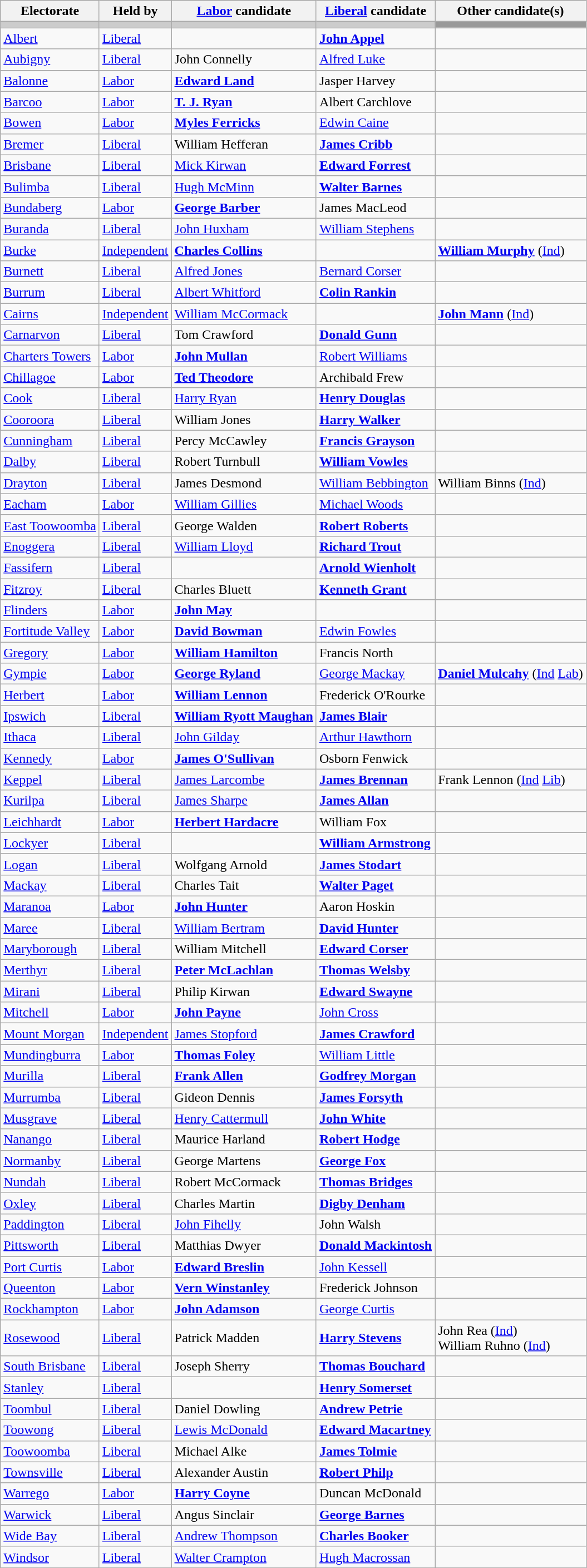<table class="wikitable">
<tr>
<th>Electorate</th>
<th>Held by</th>
<th><a href='#'>Labor</a> candidate</th>
<th><a href='#'>Liberal</a> candidate</th>
<th>Other candidate(s)</th>
</tr>
<tr bgcolor="#cccccc">
<td></td>
<td></td>
<td></td>
<td></td>
<td bgcolor="#999999"></td>
</tr>
<tr>
<td><a href='#'>Albert</a></td>
<td><a href='#'>Liberal</a></td>
<td></td>
<td><strong><a href='#'>John Appel</a></strong></td>
<td></td>
</tr>
<tr>
<td><a href='#'>Aubigny</a></td>
<td><a href='#'>Liberal</a></td>
<td>John Connelly</td>
<td><a href='#'>Alfred Luke</a></td>
<td></td>
</tr>
<tr>
<td><a href='#'>Balonne</a></td>
<td><a href='#'>Labor</a></td>
<td><strong><a href='#'>Edward Land</a></strong></td>
<td>Jasper Harvey</td>
<td></td>
</tr>
<tr>
<td><a href='#'>Barcoo</a></td>
<td><a href='#'>Labor</a></td>
<td><strong><a href='#'>T. J. Ryan</a></strong></td>
<td>Albert Carchlove</td>
<td></td>
</tr>
<tr>
<td><a href='#'>Bowen</a></td>
<td><a href='#'>Labor</a></td>
<td><strong><a href='#'>Myles Ferricks</a></strong></td>
<td><a href='#'>Edwin Caine</a></td>
<td></td>
</tr>
<tr>
<td><a href='#'>Bremer</a></td>
<td><a href='#'>Liberal</a></td>
<td>William Hefferan</td>
<td><strong><a href='#'>James Cribb</a></strong></td>
<td></td>
</tr>
<tr>
<td><a href='#'>Brisbane</a></td>
<td><a href='#'>Liberal</a></td>
<td><a href='#'>Mick Kirwan</a></td>
<td><strong><a href='#'>Edward Forrest</a></strong></td>
<td></td>
</tr>
<tr>
<td><a href='#'>Bulimba</a></td>
<td><a href='#'>Liberal</a></td>
<td><a href='#'>Hugh McMinn</a></td>
<td><strong><a href='#'>Walter Barnes</a></strong></td>
<td></td>
</tr>
<tr>
<td><a href='#'>Bundaberg</a></td>
<td><a href='#'>Labor</a></td>
<td><strong><a href='#'>George Barber</a></strong></td>
<td>James MacLeod</td>
<td></td>
</tr>
<tr>
<td><a href='#'>Buranda</a></td>
<td><a href='#'>Liberal</a></td>
<td><a href='#'>John Huxham</a></td>
<td><a href='#'>William Stephens</a></td>
<td></td>
</tr>
<tr>
<td><a href='#'>Burke</a></td>
<td><a href='#'>Independent</a></td>
<td><strong><a href='#'>Charles Collins</a></strong></td>
<td></td>
<td><strong><a href='#'>William Murphy</a></strong> (<a href='#'>Ind</a>)</td>
</tr>
<tr>
<td><a href='#'>Burnett</a></td>
<td><a href='#'>Liberal</a></td>
<td><a href='#'>Alfred Jones</a></td>
<td><a href='#'>Bernard Corser</a></td>
<td></td>
</tr>
<tr>
<td><a href='#'>Burrum</a></td>
<td><a href='#'>Liberal</a></td>
<td><a href='#'>Albert Whitford</a></td>
<td><strong><a href='#'>Colin Rankin</a></strong></td>
<td></td>
</tr>
<tr>
<td><a href='#'>Cairns</a></td>
<td><a href='#'>Independent</a></td>
<td><a href='#'>William McCormack</a></td>
<td></td>
<td><strong><a href='#'>John Mann</a></strong> (<a href='#'>Ind</a>)</td>
</tr>
<tr>
<td><a href='#'>Carnarvon</a></td>
<td><a href='#'>Liberal</a></td>
<td>Tom Crawford</td>
<td><strong><a href='#'>Donald Gunn</a></strong></td>
<td></td>
</tr>
<tr>
<td><a href='#'>Charters Towers</a></td>
<td><a href='#'>Labor</a></td>
<td><strong><a href='#'>John Mullan</a></strong></td>
<td><a href='#'>Robert Williams</a></td>
<td></td>
</tr>
<tr>
<td><a href='#'>Chillagoe</a></td>
<td><a href='#'>Labor</a></td>
<td><strong><a href='#'>Ted Theodore</a></strong></td>
<td>Archibald Frew</td>
<td></td>
</tr>
<tr>
<td><a href='#'>Cook</a></td>
<td><a href='#'>Liberal</a></td>
<td><a href='#'>Harry Ryan</a></td>
<td><strong><a href='#'>Henry Douglas</a></strong></td>
<td></td>
</tr>
<tr>
<td><a href='#'>Cooroora</a></td>
<td><a href='#'>Liberal</a></td>
<td>William Jones</td>
<td><strong><a href='#'>Harry Walker</a></strong></td>
<td></td>
</tr>
<tr>
<td><a href='#'>Cunningham</a></td>
<td><a href='#'>Liberal</a></td>
<td>Percy McCawley</td>
<td><strong><a href='#'>Francis Grayson</a></strong></td>
<td></td>
</tr>
<tr>
<td><a href='#'>Dalby</a></td>
<td><a href='#'>Liberal</a></td>
<td>Robert Turnbull</td>
<td><strong><a href='#'>William Vowles</a></strong></td>
<td></td>
</tr>
<tr>
<td><a href='#'>Drayton</a></td>
<td><a href='#'>Liberal</a></td>
<td>James Desmond</td>
<td><a href='#'>William Bebbington</a></td>
<td>William Binns (<a href='#'>Ind</a>)</td>
</tr>
<tr>
<td><a href='#'>Eacham</a></td>
<td><a href='#'>Labor</a></td>
<td><a href='#'>William Gillies</a></td>
<td><a href='#'>Michael Woods</a></td>
<td></td>
</tr>
<tr>
<td><a href='#'>East Toowoomba</a></td>
<td><a href='#'>Liberal</a></td>
<td>George Walden</td>
<td><strong><a href='#'>Robert Roberts</a></strong></td>
<td></td>
</tr>
<tr>
<td><a href='#'>Enoggera</a></td>
<td><a href='#'>Liberal</a></td>
<td><a href='#'>William Lloyd</a></td>
<td><strong><a href='#'>Richard Trout</a></strong></td>
<td></td>
</tr>
<tr>
<td><a href='#'>Fassifern</a></td>
<td><a href='#'>Liberal</a></td>
<td></td>
<td><strong><a href='#'>Arnold Wienholt</a></strong></td>
<td></td>
</tr>
<tr>
<td><a href='#'>Fitzroy</a></td>
<td><a href='#'>Liberal</a></td>
<td>Charles Bluett</td>
<td><strong><a href='#'>Kenneth Grant</a></strong></td>
<td></td>
</tr>
<tr>
<td><a href='#'>Flinders</a></td>
<td><a href='#'>Labor</a></td>
<td><strong><a href='#'>John May</a></strong></td>
<td></td>
<td></td>
</tr>
<tr>
<td><a href='#'>Fortitude Valley</a></td>
<td><a href='#'>Labor</a></td>
<td><strong><a href='#'>David Bowman</a></strong></td>
<td><a href='#'>Edwin Fowles</a></td>
<td></td>
</tr>
<tr>
<td><a href='#'>Gregory</a></td>
<td><a href='#'>Labor</a></td>
<td><strong><a href='#'>William Hamilton</a></strong></td>
<td>Francis North</td>
<td></td>
</tr>
<tr>
<td><a href='#'>Gympie</a></td>
<td><a href='#'>Labor</a></td>
<td><strong><a href='#'>George Ryland</a></strong></td>
<td><a href='#'>George Mackay</a></td>
<td><strong><a href='#'>Daniel Mulcahy</a></strong> (<a href='#'>Ind</a> <a href='#'>Lab</a>)</td>
</tr>
<tr>
<td><a href='#'>Herbert</a></td>
<td><a href='#'>Labor</a></td>
<td><strong><a href='#'>William Lennon</a></strong></td>
<td>Frederick O'Rourke</td>
<td></td>
</tr>
<tr>
<td><a href='#'>Ipswich</a></td>
<td><a href='#'>Liberal</a></td>
<td><strong><a href='#'>William Ryott Maughan</a></strong></td>
<td><strong><a href='#'>James Blair</a></strong></td>
<td></td>
</tr>
<tr>
<td><a href='#'>Ithaca</a></td>
<td><a href='#'>Liberal</a></td>
<td><a href='#'>John Gilday</a></td>
<td><a href='#'>Arthur Hawthorn</a></td>
<td></td>
</tr>
<tr>
<td><a href='#'>Kennedy</a></td>
<td><a href='#'>Labor</a></td>
<td><strong><a href='#'>James O'Sullivan</a></strong></td>
<td>Osborn Fenwick</td>
<td></td>
</tr>
<tr>
<td><a href='#'>Keppel</a></td>
<td><a href='#'>Liberal</a></td>
<td><a href='#'>James Larcombe</a></td>
<td><strong><a href='#'>James Brennan</a></strong></td>
<td>Frank Lennon (<a href='#'>Ind</a> <a href='#'>Lib</a>)</td>
</tr>
<tr>
<td><a href='#'>Kurilpa</a></td>
<td><a href='#'>Liberal</a></td>
<td><a href='#'>James Sharpe</a></td>
<td><strong><a href='#'>James Allan</a></strong></td>
<td></td>
</tr>
<tr>
<td><a href='#'>Leichhardt</a></td>
<td><a href='#'>Labor</a></td>
<td><strong><a href='#'>Herbert Hardacre</a></strong></td>
<td>William Fox</td>
<td></td>
</tr>
<tr>
<td><a href='#'>Lockyer</a></td>
<td><a href='#'>Liberal</a></td>
<td></td>
<td><strong><a href='#'>William Armstrong</a></strong></td>
<td></td>
</tr>
<tr>
<td><a href='#'>Logan</a></td>
<td><a href='#'>Liberal</a></td>
<td>Wolfgang Arnold</td>
<td><strong><a href='#'>James Stodart</a></strong></td>
<td></td>
</tr>
<tr>
<td><a href='#'>Mackay</a></td>
<td><a href='#'>Liberal</a></td>
<td>Charles Tait</td>
<td><strong><a href='#'>Walter Paget</a></strong></td>
<td></td>
</tr>
<tr>
<td><a href='#'>Maranoa</a></td>
<td><a href='#'>Labor</a></td>
<td><strong><a href='#'>John Hunter</a></strong></td>
<td>Aaron Hoskin</td>
<td></td>
</tr>
<tr>
<td><a href='#'>Maree</a></td>
<td><a href='#'>Liberal</a></td>
<td><a href='#'>William Bertram</a></td>
<td><strong><a href='#'>David Hunter</a></strong></td>
<td></td>
</tr>
<tr>
<td><a href='#'>Maryborough</a></td>
<td><a href='#'>Liberal</a></td>
<td>William Mitchell</td>
<td><strong><a href='#'>Edward Corser</a></strong></td>
<td></td>
</tr>
<tr>
<td><a href='#'>Merthyr</a></td>
<td><a href='#'>Liberal</a></td>
<td><strong><a href='#'>Peter McLachlan</a></strong></td>
<td><strong><a href='#'>Thomas Welsby</a></strong></td>
<td></td>
</tr>
<tr>
<td><a href='#'>Mirani</a></td>
<td><a href='#'>Liberal</a></td>
<td>Philip Kirwan</td>
<td><strong><a href='#'>Edward Swayne</a></strong></td>
<td></td>
</tr>
<tr>
<td><a href='#'>Mitchell</a></td>
<td><a href='#'>Labor</a></td>
<td><strong><a href='#'>John Payne</a></strong></td>
<td><a href='#'>John Cross</a></td>
</tr>
<tr>
<td><a href='#'>Mount Morgan</a></td>
<td><a href='#'>Independent</a></td>
<td><a href='#'>James Stopford</a></td>
<td><strong><a href='#'>James Crawford</a></strong></td>
<td></td>
</tr>
<tr>
<td><a href='#'>Mundingburra</a></td>
<td><a href='#'>Labor</a></td>
<td><strong><a href='#'>Thomas Foley</a></strong></td>
<td><a href='#'>William Little</a></td>
<td></td>
</tr>
<tr>
<td><a href='#'>Murilla</a></td>
<td><a href='#'>Liberal</a></td>
<td><strong><a href='#'>Frank Allen</a></strong></td>
<td><strong><a href='#'>Godfrey Morgan</a></strong></td>
<td></td>
</tr>
<tr>
<td><a href='#'>Murrumba</a></td>
<td><a href='#'>Liberal</a></td>
<td>Gideon Dennis</td>
<td><strong><a href='#'>James Forsyth</a></strong></td>
<td></td>
</tr>
<tr>
<td><a href='#'>Musgrave</a></td>
<td><a href='#'>Liberal</a></td>
<td><a href='#'>Henry Cattermull</a></td>
<td><strong><a href='#'>John White</a></strong></td>
<td></td>
</tr>
<tr>
<td><a href='#'>Nanango</a></td>
<td><a href='#'>Liberal</a></td>
<td>Maurice Harland</td>
<td><strong><a href='#'>Robert Hodge</a></strong></td>
<td></td>
</tr>
<tr>
<td><a href='#'>Normanby</a></td>
<td><a href='#'>Liberal</a></td>
<td>George Martens</td>
<td><strong><a href='#'>George Fox</a></strong></td>
<td></td>
</tr>
<tr>
<td><a href='#'>Nundah</a></td>
<td><a href='#'>Liberal</a></td>
<td>Robert McCormack</td>
<td><strong><a href='#'>Thomas Bridges</a></strong></td>
<td></td>
</tr>
<tr>
<td><a href='#'>Oxley</a></td>
<td><a href='#'>Liberal</a></td>
<td>Charles Martin</td>
<td><strong><a href='#'>Digby Denham</a></strong></td>
<td></td>
</tr>
<tr>
<td><a href='#'>Paddington</a></td>
<td><a href='#'>Liberal</a></td>
<td><a href='#'>John Fihelly</a></td>
<td>John Walsh</td>
<td></td>
</tr>
<tr>
<td><a href='#'>Pittsworth</a></td>
<td><a href='#'>Liberal</a></td>
<td>Matthias Dwyer</td>
<td><strong><a href='#'>Donald Mackintosh</a></strong></td>
<td></td>
</tr>
<tr>
<td><a href='#'>Port Curtis</a></td>
<td><a href='#'>Labor</a></td>
<td><strong><a href='#'>Edward Breslin</a></strong></td>
<td><a href='#'>John Kessell</a></td>
<td></td>
</tr>
<tr>
<td><a href='#'>Queenton</a></td>
<td><a href='#'>Labor</a></td>
<td><strong><a href='#'>Vern Winstanley</a></strong></td>
<td>Frederick Johnson</td>
<td></td>
</tr>
<tr>
<td><a href='#'>Rockhampton</a></td>
<td><a href='#'>Labor</a></td>
<td><strong><a href='#'>John Adamson</a></strong></td>
<td><a href='#'>George Curtis</a></td>
<td></td>
</tr>
<tr>
<td><a href='#'>Rosewood</a></td>
<td><a href='#'>Liberal</a></td>
<td>Patrick Madden</td>
<td><strong><a href='#'>Harry Stevens</a></strong></td>
<td>John Rea (<a href='#'>Ind</a>) <br> William Ruhno (<a href='#'>Ind</a>)</td>
</tr>
<tr>
<td><a href='#'>South Brisbane</a></td>
<td><a href='#'>Liberal</a></td>
<td>Joseph Sherry</td>
<td><strong><a href='#'>Thomas Bouchard</a></strong></td>
<td></td>
</tr>
<tr>
<td><a href='#'>Stanley</a></td>
<td><a href='#'>Liberal</a></td>
<td></td>
<td><strong><a href='#'>Henry Somerset</a></strong></td>
<td></td>
</tr>
<tr>
<td><a href='#'>Toombul</a></td>
<td><a href='#'>Liberal</a></td>
<td>Daniel Dowling</td>
<td><strong><a href='#'>Andrew Petrie</a></strong></td>
<td></td>
</tr>
<tr>
<td><a href='#'>Toowong</a></td>
<td><a href='#'>Liberal</a></td>
<td><a href='#'>Lewis McDonald</a></td>
<td><strong><a href='#'>Edward Macartney</a></strong></td>
<td></td>
</tr>
<tr>
<td><a href='#'>Toowoomba</a></td>
<td><a href='#'>Liberal</a></td>
<td>Michael Alke</td>
<td><strong><a href='#'>James Tolmie</a></strong></td>
<td></td>
</tr>
<tr>
<td><a href='#'>Townsville</a></td>
<td><a href='#'>Liberal</a></td>
<td>Alexander Austin</td>
<td><strong><a href='#'>Robert Philp</a></strong></td>
<td></td>
</tr>
<tr>
<td><a href='#'>Warrego</a></td>
<td><a href='#'>Labor</a></td>
<td><strong><a href='#'>Harry Coyne</a></strong></td>
<td>Duncan McDonald</td>
<td></td>
</tr>
<tr>
<td><a href='#'>Warwick</a></td>
<td><a href='#'>Liberal</a></td>
<td>Angus Sinclair</td>
<td><strong><a href='#'>George Barnes</a></strong></td>
<td></td>
</tr>
<tr>
<td><a href='#'>Wide Bay</a></td>
<td><a href='#'>Liberal</a></td>
<td><a href='#'>Andrew Thompson</a></td>
<td><strong><a href='#'>Charles Booker</a></strong></td>
<td></td>
</tr>
<tr>
<td><a href='#'>Windsor</a></td>
<td><a href='#'>Liberal</a></td>
<td><a href='#'>Walter Crampton</a></td>
<td><a href='#'>Hugh Macrossan</a></td>
<td></td>
</tr>
</table>
